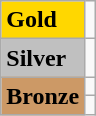<table class="wikitable">
<tr>
<td bgcolor="gold"><strong>Gold</strong></td>
<td></td>
</tr>
<tr>
<td bgcolor="silver"><strong>Silver</strong></td>
<td></td>
</tr>
<tr>
<td rowspan="2" bgcolor="#cc9966"><strong>Bronze</strong></td>
<td></td>
</tr>
<tr>
<td></td>
</tr>
</table>
